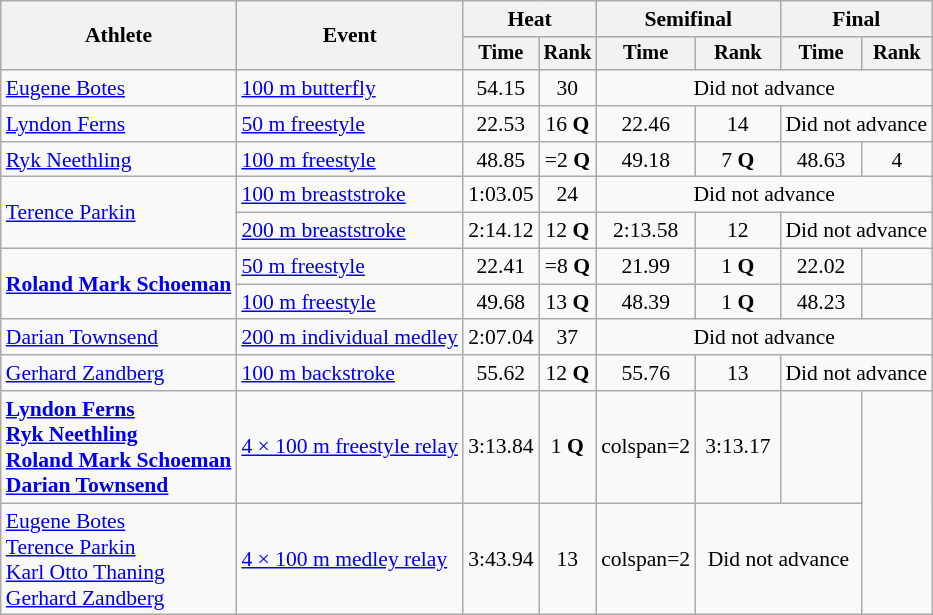<table class=wikitable style="font-size:90%">
<tr>
<th rowspan="2">Athlete</th>
<th rowspan="2">Event</th>
<th colspan="2">Heat</th>
<th colspan="2">Semifinal</th>
<th colspan="2">Final</th>
</tr>
<tr style="font-size:95%">
<th>Time</th>
<th>Rank</th>
<th>Time</th>
<th>Rank</th>
<th>Time</th>
<th>Rank</th>
</tr>
<tr align=center>
<td align=left><a href='#'>Eugene Botes</a></td>
<td align=left><a href='#'>100 m butterfly</a></td>
<td>54.15</td>
<td>30</td>
<td colspan=4>Did not advance</td>
</tr>
<tr align=center>
<td align=left><a href='#'>Lyndon Ferns</a></td>
<td align=left><a href='#'>50 m freestyle</a></td>
<td>22.53</td>
<td>16 <strong>Q</strong></td>
<td>22.46</td>
<td>14</td>
<td colspan=2>Did not advance</td>
</tr>
<tr align=center>
<td align=left><a href='#'>Ryk Neethling</a></td>
<td align=left><a href='#'>100 m freestyle</a></td>
<td>48.85</td>
<td>=2 <strong>Q</strong></td>
<td>49.18</td>
<td>7 <strong>Q</strong></td>
<td>48.63</td>
<td>4</td>
</tr>
<tr align=center>
<td align=left rowspan=2><a href='#'>Terence Parkin</a></td>
<td align=left><a href='#'>100 m breaststroke</a></td>
<td>1:03.05</td>
<td>24</td>
<td colspan=4>Did not advance</td>
</tr>
<tr align=center>
<td align=left><a href='#'>200 m breaststroke</a></td>
<td>2:14.12</td>
<td>12 <strong>Q</strong></td>
<td>2:13.58</td>
<td>12</td>
<td colspan=2>Did not advance</td>
</tr>
<tr align=center>
<td align=left rowspan=2><strong><a href='#'>Roland Mark Schoeman</a></strong></td>
<td align=left><a href='#'>50 m freestyle</a></td>
<td>22.41</td>
<td>=8 <strong>Q</strong></td>
<td>21.99</td>
<td>1 <strong>Q</strong></td>
<td>22.02</td>
<td></td>
</tr>
<tr align=center>
<td align=left><a href='#'>100 m freestyle</a></td>
<td>49.68</td>
<td>13 <strong>Q</strong></td>
<td>48.39</td>
<td>1 <strong>Q</strong></td>
<td>48.23</td>
<td></td>
</tr>
<tr align=center>
<td align=left><a href='#'>Darian Townsend</a></td>
<td align=left><a href='#'>200 m individual medley</a></td>
<td>2:07.04</td>
<td>37</td>
<td colspan=4>Did not advance</td>
</tr>
<tr align=center>
<td align=left><a href='#'>Gerhard Zandberg</a></td>
<td align=left><a href='#'>100 m backstroke</a></td>
<td>55.62</td>
<td>12 <strong>Q</strong></td>
<td>55.76</td>
<td>13</td>
<td colspan=2>Did not advance</td>
</tr>
<tr align=center>
<td align=left><strong><a href='#'>Lyndon Ferns</a><br><a href='#'>Ryk Neethling</a><br><a href='#'>Roland Mark Schoeman</a><br><a href='#'>Darian Townsend</a></strong></td>
<td align=left><a href='#'>4 × 100 m freestyle relay</a></td>
<td>3:13.84</td>
<td>1 <strong>Q</strong></td>
<td>colspan=2 </td>
<td>3:13.17 </td>
<td></td>
</tr>
<tr align=center>
<td align=left><a href='#'>Eugene Botes</a><br><a href='#'>Terence Parkin</a><br><a href='#'>Karl Otto Thaning</a><br><a href='#'>Gerhard Zandberg</a></td>
<td align=left><a href='#'>4 × 100 m medley relay</a></td>
<td>3:43.94</td>
<td>13</td>
<td>colspan=2 </td>
<td colspan=2>Did not advance</td>
</tr>
</table>
